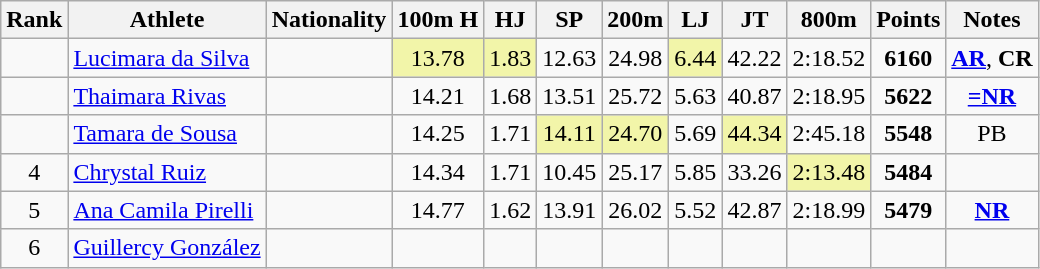<table class="wikitable sortable" style=" text-align:center;">
<tr>
<th>Rank</th>
<th>Athlete</th>
<th>Nationality</th>
<th>100m H</th>
<th>HJ</th>
<th>SP</th>
<th>200m</th>
<th>LJ</th>
<th>JT</th>
<th>800m</th>
<th>Points</th>
<th>Notes</th>
</tr>
<tr>
<td></td>
<td align=left><a href='#'>Lucimara da Silva</a></td>
<td align=left></td>
<td bgcolor=#F2F5A9>13.78</td>
<td bgcolor=#F2F5A9>1.83</td>
<td>12.63</td>
<td>24.98</td>
<td bgcolor=#F2F5A9>6.44</td>
<td>42.22</td>
<td>2:18.52</td>
<td><strong>6160</strong></td>
<td><strong><a href='#'>AR</a></strong>, <strong>CR</strong></td>
</tr>
<tr>
<td></td>
<td align=left><a href='#'>Thaimara Rivas</a></td>
<td align=left></td>
<td>14.21</td>
<td>1.68</td>
<td>13.51</td>
<td>25.72</td>
<td>5.63</td>
<td>40.87</td>
<td>2:18.95</td>
<td><strong>5622</strong></td>
<td><strong><a href='#'>=NR</a></strong></td>
</tr>
<tr>
<td></td>
<td align=left><a href='#'>Tamara de Sousa</a></td>
<td align=left></td>
<td>14.25</td>
<td>1.71</td>
<td bgcolor=#F2F5A9>14.11</td>
<td bgcolor=#F2F5A9>24.70</td>
<td>5.69</td>
<td bgcolor=#F2F5A9>44.34</td>
<td>2:45.18</td>
<td><strong>5548</strong></td>
<td>PB</td>
</tr>
<tr>
<td>4</td>
<td align=left><a href='#'>Chrystal Ruiz</a></td>
<td align=left></td>
<td>14.34</td>
<td>1.71</td>
<td>10.45</td>
<td>25.17</td>
<td>5.85</td>
<td>33.26</td>
<td bgcolor=#F2F5A9>2:13.48</td>
<td><strong>5484</strong></td>
<td></td>
</tr>
<tr>
<td>5</td>
<td align=left><a href='#'>Ana Camila Pirelli</a></td>
<td align=left></td>
<td>14.77</td>
<td>1.62</td>
<td>13.91</td>
<td>26.02</td>
<td>5.52</td>
<td>42.87</td>
<td>2:18.99</td>
<td><strong>5479</strong></td>
<td><strong><a href='#'>NR</a></strong></td>
</tr>
<tr>
<td>6</td>
<td align=left><a href='#'>Guillercy González</a></td>
<td align=left></td>
<td></td>
<td></td>
<td></td>
<td></td>
<td></td>
<td></td>
<td></td>
<td><strong></strong></td>
<td></td>
</tr>
</table>
